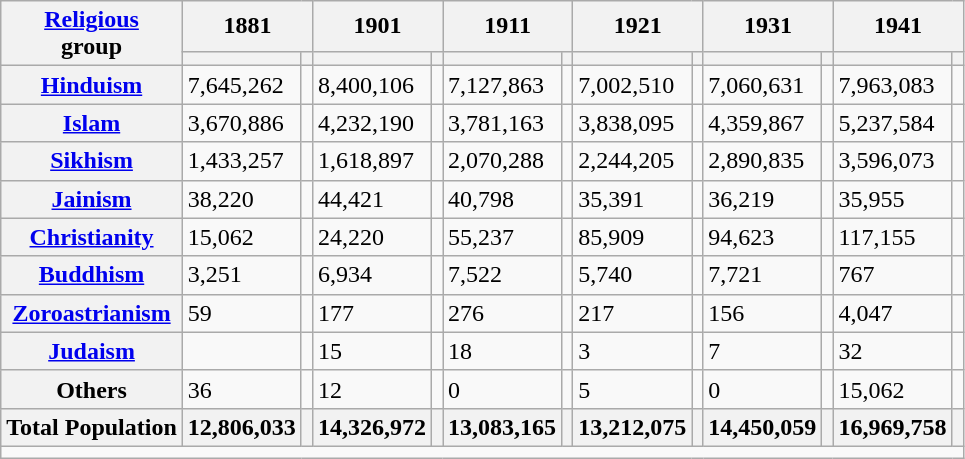<table class="wikitable sortable">
<tr>
<th rowspan="2"><a href='#'>Religious</a><br>group</th>
<th colspan="2">1881</th>
<th colspan="2">1901</th>
<th colspan="2">1911</th>
<th colspan="2">1921</th>
<th colspan="2">1931</th>
<th colspan="2">1941</th>
</tr>
<tr>
<th><a href='#'></a></th>
<th></th>
<th></th>
<th></th>
<th></th>
<th></th>
<th></th>
<th></th>
<th></th>
<th></th>
<th></th>
<th></th>
</tr>
<tr>
<th><a href='#'>Hinduism</a> </th>
<td>7,645,262</td>
<td></td>
<td>8,400,106</td>
<td></td>
<td>7,127,863</td>
<td></td>
<td>7,002,510</td>
<td></td>
<td>7,060,631</td>
<td></td>
<td>7,963,083</td>
<td></td>
</tr>
<tr>
<th><a href='#'>Islam</a> </th>
<td>3,670,886</td>
<td></td>
<td>4,232,190</td>
<td></td>
<td>3,781,163</td>
<td></td>
<td>3,838,095</td>
<td></td>
<td>4,359,867</td>
<td></td>
<td>5,237,584</td>
<td></td>
</tr>
<tr>
<th><a href='#'>Sikhism</a> </th>
<td>1,433,257</td>
<td></td>
<td>1,618,897</td>
<td></td>
<td>2,070,288</td>
<td></td>
<td>2,244,205</td>
<td></td>
<td>2,890,835</td>
<td></td>
<td>3,596,073</td>
<td></td>
</tr>
<tr>
<th><a href='#'>Jainism</a> </th>
<td>38,220</td>
<td></td>
<td>44,421</td>
<td></td>
<td>40,798</td>
<td></td>
<td>35,391</td>
<td></td>
<td>36,219</td>
<td></td>
<td>35,955</td>
<td></td>
</tr>
<tr>
<th><a href='#'>Christianity</a> </th>
<td>15,062</td>
<td></td>
<td>24,220</td>
<td></td>
<td>55,237</td>
<td></td>
<td>85,909</td>
<td></td>
<td>94,623</td>
<td></td>
<td>117,155</td>
<td></td>
</tr>
<tr>
<th><a href='#'>Buddhism</a> </th>
<td>3,251</td>
<td></td>
<td>6,934</td>
<td></td>
<td>7,522</td>
<td></td>
<td>5,740</td>
<td></td>
<td>7,721</td>
<td></td>
<td>767</td>
<td></td>
</tr>
<tr>
<th><a href='#'>Zoroastrianism</a> </th>
<td>59</td>
<td></td>
<td>177</td>
<td></td>
<td>276</td>
<td></td>
<td>217</td>
<td></td>
<td>156</td>
<td></td>
<td>4,047</td>
<td></td>
</tr>
<tr>
<th><a href='#'>Judaism</a> </th>
<td></td>
<td></td>
<td>15</td>
<td></td>
<td>18</td>
<td></td>
<td>3</td>
<td></td>
<td>7</td>
<td></td>
<td>32</td>
<td></td>
</tr>
<tr>
<th>Others</th>
<td>36</td>
<td></td>
<td>12</td>
<td></td>
<td>0</td>
<td></td>
<td>5</td>
<td></td>
<td>0</td>
<td></td>
<td>15,062</td>
<td></td>
</tr>
<tr>
<th>Total Population</th>
<th>12,806,033</th>
<th></th>
<th>14,326,972</th>
<th></th>
<th>13,083,165</th>
<th></th>
<th>13,212,075</th>
<th></th>
<th>14,450,059</th>
<th></th>
<th>16,969,758</th>
<th></th>
</tr>
<tr class="sortbottom">
<td colspan="14"></td>
</tr>
</table>
